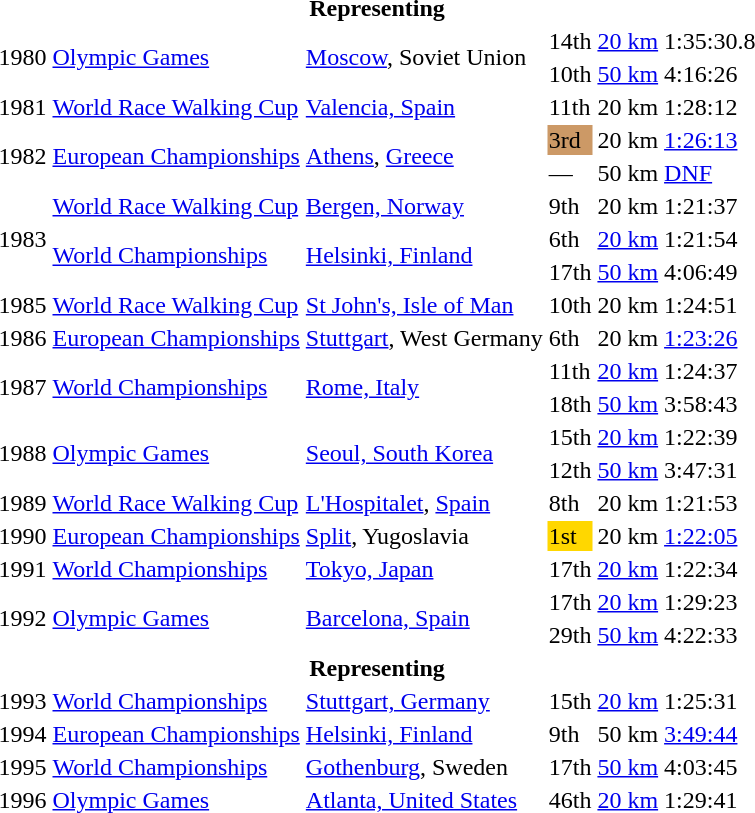<table>
<tr>
<th colspan="6">Representing </th>
</tr>
<tr>
<td rowspan=2>1980</td>
<td rowspan=2><a href='#'>Olympic Games</a></td>
<td rowspan=2><a href='#'>Moscow</a>, Soviet Union</td>
<td>14th</td>
<td><a href='#'>20 km</a></td>
<td>1:35:30.8</td>
</tr>
<tr>
<td>10th</td>
<td><a href='#'>50 km</a></td>
<td>4:16:26</td>
</tr>
<tr>
<td>1981</td>
<td><a href='#'>World Race Walking Cup</a></td>
<td><a href='#'>Valencia, Spain</a></td>
<td>11th</td>
<td>20 km</td>
<td>1:28:12</td>
</tr>
<tr>
<td rowspan=2>1982</td>
<td rowspan=2><a href='#'>European Championships</a></td>
<td rowspan=2><a href='#'>Athens</a>, <a href='#'>Greece</a></td>
<td bgcolor="cc9966">3rd</td>
<td>20 km</td>
<td><a href='#'>1:26:13</a></td>
</tr>
<tr>
<td>—</td>
<td>50 km</td>
<td><a href='#'>DNF</a></td>
</tr>
<tr>
<td rowspan=3>1983</td>
<td><a href='#'>World Race Walking Cup</a></td>
<td><a href='#'>Bergen, Norway</a></td>
<td>9th</td>
<td>20 km</td>
<td>1:21:37</td>
</tr>
<tr>
<td rowspan=2><a href='#'>World Championships</a></td>
<td rowspan=2><a href='#'>Helsinki, Finland</a></td>
<td>6th</td>
<td><a href='#'>20 km</a></td>
<td>1:21:54</td>
</tr>
<tr>
<td>17th</td>
<td><a href='#'>50 km</a></td>
<td>4:06:49</td>
</tr>
<tr>
<td>1985</td>
<td><a href='#'>World Race Walking Cup</a></td>
<td><a href='#'>St John's, Isle of Man</a></td>
<td>10th</td>
<td>20 km</td>
<td>1:24:51</td>
</tr>
<tr>
<td>1986</td>
<td><a href='#'>European Championships</a></td>
<td><a href='#'>Stuttgart</a>, West Germany</td>
<td>6th</td>
<td>20 km</td>
<td><a href='#'>1:23:26</a></td>
</tr>
<tr>
<td rowspan=2>1987</td>
<td rowspan=2><a href='#'>World Championships</a></td>
<td rowspan=2><a href='#'>Rome, Italy</a></td>
<td>11th</td>
<td><a href='#'>20 km</a></td>
<td>1:24:37</td>
</tr>
<tr>
<td>18th</td>
<td><a href='#'>50 km</a></td>
<td>3:58:43</td>
</tr>
<tr>
<td rowspan=2>1988</td>
<td rowspan=2><a href='#'>Olympic Games</a></td>
<td rowspan=2><a href='#'>Seoul, South Korea</a></td>
<td>15th</td>
<td><a href='#'>20 km</a></td>
<td>1:22:39</td>
</tr>
<tr>
<td>12th</td>
<td><a href='#'>50 km</a></td>
<td>3:47:31</td>
</tr>
<tr>
<td>1989</td>
<td><a href='#'>World Race Walking Cup</a></td>
<td><a href='#'>L'Hospitalet</a>, <a href='#'>Spain</a></td>
<td>8th</td>
<td>20 km</td>
<td>1:21:53</td>
</tr>
<tr>
<td>1990</td>
<td><a href='#'>European Championships</a></td>
<td><a href='#'>Split</a>, Yugoslavia</td>
<td bgcolor="gold">1st</td>
<td>20 km</td>
<td><a href='#'>1:22:05</a></td>
</tr>
<tr>
<td>1991</td>
<td><a href='#'>World Championships</a></td>
<td><a href='#'>Tokyo, Japan</a></td>
<td>17th</td>
<td><a href='#'>20 km</a></td>
<td>1:22:34</td>
</tr>
<tr>
<td rowspan=2>1992</td>
<td rowspan=2><a href='#'>Olympic Games</a></td>
<td rowspan=2><a href='#'>Barcelona, Spain</a></td>
<td>17th</td>
<td><a href='#'>20 km</a></td>
<td>1:29:23</td>
</tr>
<tr>
<td>29th</td>
<td><a href='#'>50 km</a></td>
<td>4:22:33</td>
</tr>
<tr>
<th colspan="6">Representing </th>
</tr>
<tr>
<td>1993</td>
<td><a href='#'>World Championships</a></td>
<td><a href='#'>Stuttgart, Germany</a></td>
<td>15th</td>
<td><a href='#'>20 km</a></td>
<td>1:25:31</td>
</tr>
<tr>
<td>1994</td>
<td><a href='#'>European Championships</a></td>
<td><a href='#'>Helsinki, Finland</a></td>
<td>9th</td>
<td>50 km</td>
<td><a href='#'>3:49:44</a></td>
</tr>
<tr>
<td>1995</td>
<td><a href='#'>World Championships</a></td>
<td><a href='#'>Gothenburg</a>, Sweden</td>
<td>17th</td>
<td><a href='#'>50 km</a></td>
<td>4:03:45</td>
</tr>
<tr>
<td>1996</td>
<td><a href='#'>Olympic Games</a></td>
<td><a href='#'>Atlanta, United States</a></td>
<td>46th</td>
<td><a href='#'>20 km</a></td>
<td>1:29:41</td>
</tr>
</table>
